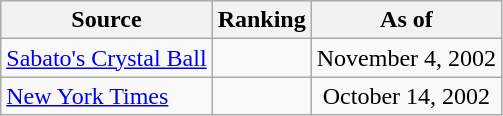<table class="wikitable" style="text-align:center">
<tr>
<th>Source</th>
<th>Ranking</th>
<th>As of</th>
</tr>
<tr>
<td align=left><a href='#'>Sabato's Crystal Ball</a></td>
<td></td>
<td>November 4, 2002</td>
</tr>
<tr>
<td align=left><a href='#'>New York Times</a></td>
<td></td>
<td>October 14, 2002</td>
</tr>
</table>
